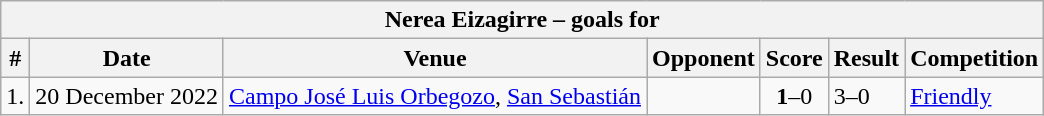<table class="wikitable">
<tr>
<th colspan="7"><strong>Nerea Eizagirre – goals for </strong></th>
</tr>
<tr>
<th>#</th>
<th>Date</th>
<th>Venue</th>
<th>Opponent</th>
<th>Score</th>
<th>Result</th>
<th>Competition</th>
</tr>
<tr>
<td align="center">1.</td>
<td>20 December 2022</td>
<td><a href='#'>Campo José Luis Orbegozo</a>, <a href='#'>San Sebastián</a></td>
<td></td>
<td align=center><strong>1</strong>–0</td>
<td>3–0</td>
<td><a href='#'>Friendly</a></td>
</tr>
</table>
